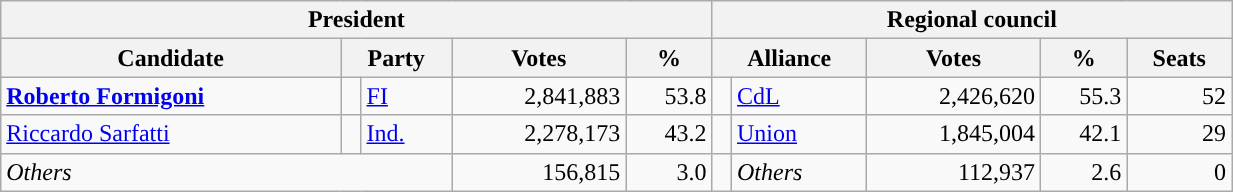<table class="wikitable" style="text-align:right; style="width=65%">
<tr>
<th colspan="5">President</th>
<th colspan="7">Regional council</th>
</tr>
<tr>
<th>Candidate</th>
<th colspan="2">Party</th>
<th>Votes</th>
<th>%</th>
<th colspan="2">Alliance</th>
<th>Votes</th>
<th>%</th>
<th>Seats</th>
</tr>
<tr>
<td style="text-align:left"><strong><a href='#'>Roberto Formigoni</a></strong></td>
<td></td>
<td style="text-align:left"><a href='#'>FI</a></td>
<td>2,841,883</td>
<td>53.8</td>
<td></td>
<td style="text-align:left"><a href='#'>CdL</a></td>
<td>2,426,620</td>
<td>55.3</td>
<td>52</td>
</tr>
<tr>
<td style="text-align:left"><a href='#'>Riccardo Sarfatti</a></td>
<td></td>
<td style="text-align:left"><a href='#'>Ind.</a></td>
<td>2,278,173</td>
<td>43.2</td>
<td></td>
<td style="text-align:left"><a href='#'>Union</a></td>
<td>1,845,004</td>
<td>42.1</td>
<td>29</td>
</tr>
<tr>
<td colspan="3" style="text-align:left"><em>Others</em></td>
<td>156,815</td>
<td>3.0</td>
<td></td>
<td style="text-align:left"><em>Others</em></td>
<td>112,937</td>
<td>2.6</td>
<td>0</td>
</tr>
</table>
